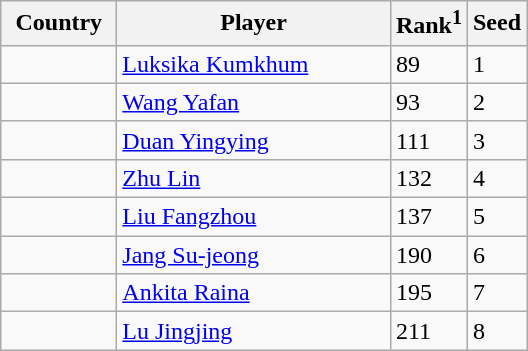<table class="sortable wikitable">
<tr>
<th width="70">Country</th>
<th width="175">Player</th>
<th>Rank<sup>1</sup></th>
<th>Seed</th>
</tr>
<tr>
<td></td>
<td><a href='#'>Luksika Kumkhum</a></td>
<td>89</td>
<td>1</td>
</tr>
<tr>
<td></td>
<td><a href='#'>Wang Yafan</a></td>
<td>93</td>
<td>2</td>
</tr>
<tr>
<td></td>
<td><a href='#'>Duan Yingying</a></td>
<td>111</td>
<td>3</td>
</tr>
<tr>
<td></td>
<td><a href='#'>Zhu Lin</a></td>
<td>132</td>
<td>4</td>
</tr>
<tr>
<td></td>
<td><a href='#'>Liu Fangzhou</a></td>
<td>137</td>
<td>5</td>
</tr>
<tr>
<td></td>
<td><a href='#'>Jang Su-jeong</a></td>
<td>190</td>
<td>6</td>
</tr>
<tr>
<td></td>
<td><a href='#'>Ankita Raina</a></td>
<td>195</td>
<td>7</td>
</tr>
<tr>
<td></td>
<td><a href='#'>Lu Jingjing</a></td>
<td>211</td>
<td>8</td>
</tr>
</table>
